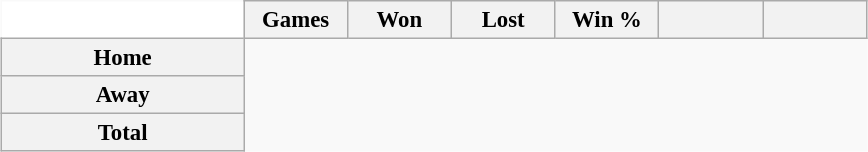<table class="wikitable" style="margin:1em auto; font-size:95%; text-align:center; width:38em; border:0;">
<tr>
<td width="28%" style="background:#fff;border:0;"></td>
<th width="12%">Games</th>
<th width="12%">Won</th>
<th width="12%">Lost</th>
<th width="12%">Win %</th>
<th width="12%"></th>
<th width="12%"></th>
</tr>
<tr>
<th>Home</th>
</tr>
<tr>
<th>Away</th>
</tr>
<tr>
<th>Total</th>
</tr>
</table>
